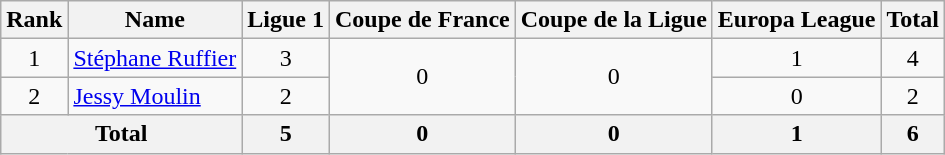<table class="wikitable" style="text-align: center;">
<tr>
<th>Rank</th>
<th>Name</th>
<th>Ligue 1</th>
<th>Coupe de France</th>
<th>Coupe de la Ligue</th>
<th>Europa League</th>
<th>Total</th>
</tr>
<tr>
<td>1</td>
<td align=left> <a href='#'>Stéphane Ruffier</a></td>
<td>3</td>
<td rowspan=2>0</td>
<td rowspan=2>0</td>
<td>1</td>
<td>4</td>
</tr>
<tr>
<td>2</td>
<td align=left> <a href='#'>Jessy Moulin</a></td>
<td>2</td>
<td>0</td>
<td>2</td>
</tr>
<tr>
<th colspan=2>Total</th>
<th>5</th>
<th>0</th>
<th>0</th>
<th>1</th>
<th>6</th>
</tr>
</table>
